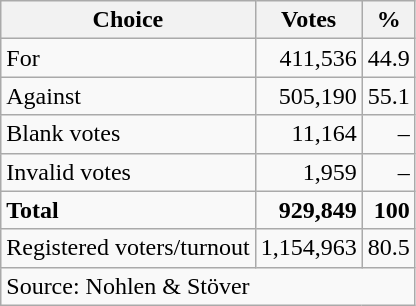<table class=wikitable style=text-align:right>
<tr>
<th>Choice</th>
<th>Votes</th>
<th>%</th>
</tr>
<tr>
<td align=left>For</td>
<td>411,536</td>
<td>44.9</td>
</tr>
<tr>
<td align=left>Against</td>
<td>505,190</td>
<td>55.1</td>
</tr>
<tr>
<td align=left>Blank votes</td>
<td>11,164</td>
<td>–</td>
</tr>
<tr>
<td align=left>Invalid votes</td>
<td>1,959</td>
<td>–</td>
</tr>
<tr>
<td align=left><strong>Total</strong></td>
<td><strong>929,849</strong></td>
<td><strong>100</strong></td>
</tr>
<tr>
<td align=left>Registered voters/turnout</td>
<td>1,154,963</td>
<td>80.5</td>
</tr>
<tr>
<td align=left colspan=3>Source: Nohlen & Stöver</td>
</tr>
</table>
